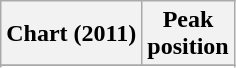<table class="wikitable sortable plainrowheaders" style="text-align:center">
<tr>
<th scope="col">Chart (2011)</th>
<th scope="col">Peak<br>position</th>
</tr>
<tr>
</tr>
<tr>
</tr>
</table>
